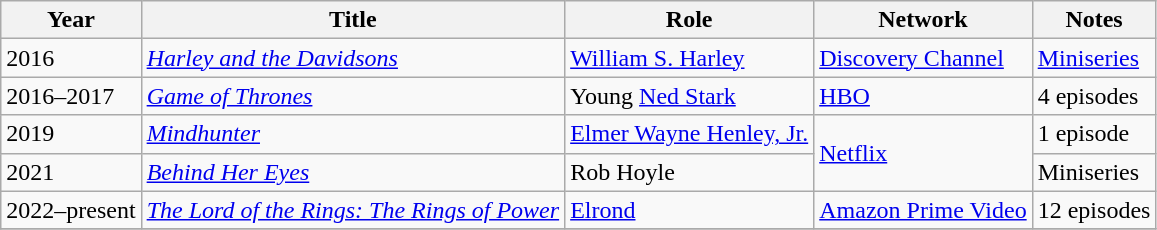<table class="wikitable sortable">
<tr>
<th>Year</th>
<th>Title</th>
<th>Role</th>
<th>Network</th>
<th>Notes</th>
</tr>
<tr>
<td>2016</td>
<td><em><a href='#'>Harley and the Davidsons</a></em></td>
<td><a href='#'>William S. Harley</a></td>
<td><a href='#'>Discovery Channel</a></td>
<td><a href='#'>Miniseries</a></td>
</tr>
<tr>
<td>2016–2017</td>
<td><em><a href='#'>Game of Thrones</a></em></td>
<td>Young <a href='#'>Ned Stark</a></td>
<td><a href='#'>HBO</a></td>
<td>4 episodes</td>
</tr>
<tr>
<td>2019</td>
<td><em><a href='#'>Mindhunter</a></em></td>
<td><a href='#'>Elmer Wayne Henley, Jr.</a></td>
<td rowspan=2><a href='#'>Netflix</a></td>
<td>1 episode</td>
</tr>
<tr>
<td>2021</td>
<td><em><a href='#'>Behind Her Eyes</a></em></td>
<td>Rob Hoyle</td>
<td>Miniseries</td>
</tr>
<tr>
<td>2022–present</td>
<td><em><a href='#'>The Lord of the Rings: The Rings of Power</a></em></td>
<td><a href='#'>Elrond</a></td>
<td><a href='#'>Amazon Prime Video</a></td>
<td>12 episodes</td>
</tr>
<tr>
</tr>
</table>
